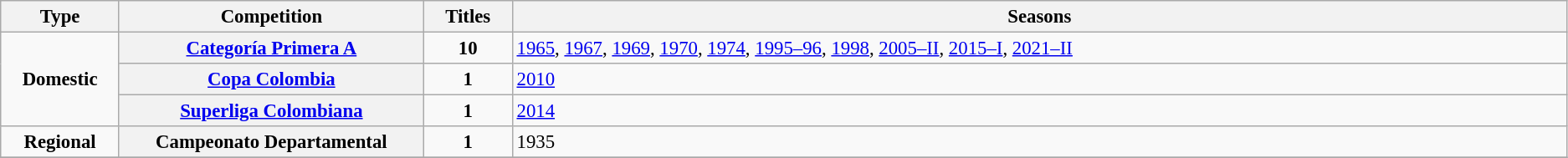<table class="wikitable plainrowheaders" style="font-size:95%; text-align:center;">
<tr>
<th style="width: 1%;">Type</th>
<th style="width: 5%;">Competition</th>
<th style="width: 1%;">Titles</th>
<th style="width: 21%;">Seasons</th>
</tr>
<tr>
<td rowspan="3"><strong>Domestic</strong></td>
<th scope=col><a href='#'>Categoría Primera A</a></th>
<td align="center"><strong>10</strong></td>
<td align="left"><a href='#'>1965</a>, <a href='#'>1967</a>, <a href='#'>1969</a>, <a href='#'>1970</a>, <a href='#'>1974</a>, <a href='#'>1995–96</a>, <a href='#'>1998</a>, <a href='#'>2005–II</a>, <a href='#'>2015–I</a>, <a href='#'>2021–II</a></td>
</tr>
<tr>
<th scope=col><a href='#'>Copa Colombia</a></th>
<td align="center"><strong>1</strong></td>
<td align="left"><a href='#'>2010</a></td>
</tr>
<tr>
<th scope=col><a href='#'>Superliga Colombiana</a></th>
<td align="center"><strong>1</strong></td>
<td align="left"><a href='#'>2014</a></td>
</tr>
<tr>
<td rowspan="1"><strong>Regional</strong></td>
<th scope=col>Campeonato Departamental</th>
<td align="center"><strong>1</strong></td>
<td align="left">1935</td>
</tr>
<tr>
</tr>
</table>
